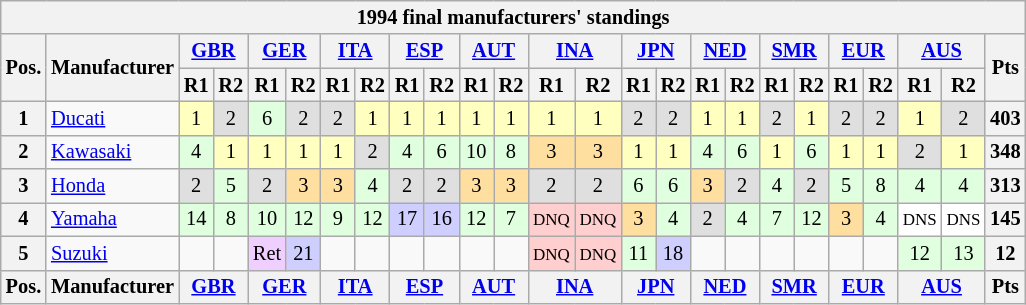<table class="wikitable" style="font-size: 85%; text-align: center">
<tr>
<th colspan=33>1994 final manufacturers' standings</th>
</tr>
<tr valign="top">
<th valign="middle" rowspan=2>Pos.</th>
<th valign="middle" rowspan=2>Manufacturer</th>
<th colspan=2><a href='#'>GBR</a><br></th>
<th colspan=2><a href='#'>GER</a><br></th>
<th colspan=2><a href='#'>ITA</a><br></th>
<th colspan=2><a href='#'>ESP</a><br></th>
<th colspan=2><a href='#'>AUT</a><br></th>
<th colspan=2><a href='#'>INA</a><br></th>
<th colspan=2><a href='#'>JPN</a><br></th>
<th colspan=2><a href='#'>NED</a><br></th>
<th colspan=2><a href='#'>SMR</a><br></th>
<th colspan=2><a href='#'>EUR</a><br></th>
<th colspan=2><a href='#'>AUS</a><br></th>
<th valign="middle" rowspan=2>Pts</th>
</tr>
<tr>
<th>R1</th>
<th>R2</th>
<th>R1</th>
<th>R2</th>
<th>R1</th>
<th>R2</th>
<th>R1</th>
<th>R2</th>
<th>R1</th>
<th>R2</th>
<th>R1</th>
<th>R2</th>
<th>R1</th>
<th>R2</th>
<th>R1</th>
<th>R2</th>
<th>R1</th>
<th>R2</th>
<th>R1</th>
<th>R2</th>
<th>R1</th>
<th>R2</th>
</tr>
<tr>
<th>1</th>
<td align=left> <a href='#'>Ducati</a></td>
<td style="background:#ffffbf;">1</td>
<td style="background:#dfdfdf;">2</td>
<td style="background:#dfffdf;">6</td>
<td style="background:#dfdfdf;">2</td>
<td style="background:#dfdfdf;">2</td>
<td style="background:#ffffbf;">1</td>
<td style="background:#ffffbf;">1</td>
<td style="background:#ffffbf;">1</td>
<td style="background:#ffffbf;">1</td>
<td style="background:#ffffbf;">1</td>
<td style="background:#ffffbf;">1</td>
<td style="background:#ffffbf;">1</td>
<td style="background:#dfdfdf;">2</td>
<td style="background:#dfdfdf;">2</td>
<td style="background:#ffffbf;">1</td>
<td style="background:#ffffbf;">1</td>
<td style="background:#dfdfdf;">2</td>
<td style="background:#ffffbf;">1</td>
<td style="background:#dfdfdf;">2</td>
<td style="background:#dfdfdf;">2</td>
<td style="background:#ffffbf;">1</td>
<td style="background:#dfdfdf;">2</td>
<th>403</th>
</tr>
<tr>
<th>2</th>
<td align=left> <a href='#'>Kawasaki</a></td>
<td style="background:#dfffdf;">4</td>
<td style="background:#ffffbf;">1</td>
<td style="background:#ffffbf;">1</td>
<td style="background:#ffffbf;">1</td>
<td style="background:#ffffbf;">1</td>
<td style="background:#dfdfdf;">2</td>
<td style="background:#dfffdf;">4</td>
<td style="background:#dfffdf;">6</td>
<td style="background:#dfffdf;">10</td>
<td style="background:#dfffdf;">8</td>
<td style="background:#ffdf9f;">3</td>
<td style="background:#ffdf9f;">3</td>
<td style="background:#ffffbf;">1</td>
<td style="background:#ffffbf;">1</td>
<td style="background:#dfffdf;">4</td>
<td style="background:#dfffdf;">6</td>
<td style="background:#ffffbf;">1</td>
<td style="background:#dfffdf;">6</td>
<td style="background:#ffffbf;">1</td>
<td style="background:#ffffbf;">1</td>
<td style="background:#dfdfdf;">2</td>
<td style="background:#ffffbf;">1</td>
<th>348</th>
</tr>
<tr>
<th>3</th>
<td align=left> <a href='#'>Honda</a></td>
<td style="background:#dfdfdf;">2</td>
<td style="background:#dfffdf;">5</td>
<td style="background:#dfdfdf;">2</td>
<td style="background:#ffdf9f;">3</td>
<td style="background:#ffdf9f;">3</td>
<td style="background:#dfffdf;">4</td>
<td style="background:#dfdfdf;">2</td>
<td style="background:#dfdfdf;">2</td>
<td style="background:#ffdf9f;">3</td>
<td style="background:#ffdf9f;">3</td>
<td style="background:#dfdfdf;">2</td>
<td style="background:#dfdfdf;">2</td>
<td style="background:#dfffdf;">6</td>
<td style="background:#dfffdf;">6</td>
<td style="background:#ffdf9f;">3</td>
<td style="background:#dfdfdf;">2</td>
<td style="background:#dfffdf;">4</td>
<td style="background:#dfdfdf;">2</td>
<td style="background:#dfffdf;">5</td>
<td style="background:#dfffdf;">8</td>
<td style="background:#dfffdf;">4</td>
<td style="background:#dfffdf;">4</td>
<th>313</th>
</tr>
<tr>
<th>4</th>
<td align=left> <a href='#'>Yamaha</a></td>
<td style="background:#dfffdf;">14</td>
<td style="background:#dfffdf;">8</td>
<td style="background:#dfffdf;">10</td>
<td style="background:#dfffdf;">12</td>
<td style="background:#dfffdf;">9</td>
<td style="background:#dfffdf;">12</td>
<td style="background:#cfcfff;">17</td>
<td style="background:#cfcfff;">16</td>
<td style="background:#dfffdf;">12</td>
<td style="background:#dfffdf;">7</td>
<td style="background:#ffcfcf;"><small>DNQ</small></td>
<td style="background:#ffcfcf;"><small>DNQ</small></td>
<td style="background:#ffdf9f;">3</td>
<td style="background:#dfffdf;">4</td>
<td style="background:#dfdfdf;">2</td>
<td style="background:#dfffdf;">4</td>
<td style="background:#dfffdf;">7</td>
<td style="background:#dfffdf;">12</td>
<td style="background:#ffdf9f;">3</td>
<td style="background:#dfffdf;">4</td>
<td style="background:#ffffff;"><small>DNS</small></td>
<td style="background:#ffffff;"><small>DNS</small></td>
<th>145</th>
</tr>
<tr>
<th>5</th>
<td align=left> <a href='#'>Suzuki</a></td>
<td></td>
<td></td>
<td style="background:#efcfff;">Ret</td>
<td style="background:#cfcfff;">21</td>
<td></td>
<td></td>
<td></td>
<td></td>
<td></td>
<td></td>
<td style="background:#ffcfcf;"><small>DNQ</small></td>
<td style="background:#ffcfcf;"><small>DNQ</small></td>
<td style="background:#dfffdf;">11</td>
<td style="background:#cfcfff;">18</td>
<td></td>
<td></td>
<td></td>
<td></td>
<td></td>
<td></td>
<td style="background:#dfffdf;">12</td>
<td style="background:#dfffdf;">13</td>
<th>12</th>
</tr>
<tr valign="top">
<th valign="middle">Pos.</th>
<th valign="middle">Manufacturer</th>
<th colspan=2><a href='#'>GBR</a><br></th>
<th colspan=2><a href='#'>GER</a><br></th>
<th colspan=2><a href='#'>ITA</a><br></th>
<th colspan=2><a href='#'>ESP</a><br></th>
<th colspan=2><a href='#'>AUT</a><br></th>
<th colspan=2><a href='#'>INA</a><br></th>
<th colspan=2><a href='#'>JPN</a><br></th>
<th colspan=2><a href='#'>NED</a><br></th>
<th colspan=2><a href='#'>SMR</a><br></th>
<th colspan=2><a href='#'>EUR</a><br></th>
<th colspan=2><a href='#'>AUS</a><br></th>
<th valign="middle">Pts</th>
</tr>
</table>
